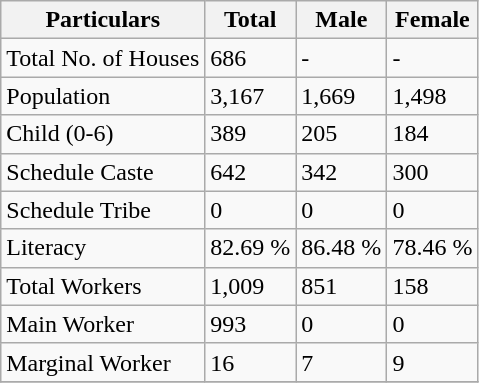<table class="wikitable sortable">
<tr>
<th>Particulars</th>
<th>Total</th>
<th>Male</th>
<th>Female</th>
</tr>
<tr>
<td>Total No. of Houses</td>
<td>686</td>
<td>-</td>
<td>-</td>
</tr>
<tr>
<td>Population</td>
<td>3,167</td>
<td>1,669</td>
<td>1,498</td>
</tr>
<tr>
<td>Child (0-6)</td>
<td>389</td>
<td>205</td>
<td>184</td>
</tr>
<tr>
<td>Schedule Caste</td>
<td>642</td>
<td>342</td>
<td>300</td>
</tr>
<tr>
<td>Schedule Tribe</td>
<td>0</td>
<td>0</td>
<td>0</td>
</tr>
<tr>
<td>Literacy</td>
<td>82.69 %</td>
<td>86.48 %</td>
<td>78.46 %</td>
</tr>
<tr>
<td>Total Workers</td>
<td>1,009</td>
<td>851</td>
<td>158</td>
</tr>
<tr>
<td>Main Worker</td>
<td>993</td>
<td>0</td>
<td>0</td>
</tr>
<tr>
<td>Marginal Worker</td>
<td>16</td>
<td>7</td>
<td>9</td>
</tr>
<tr>
</tr>
</table>
